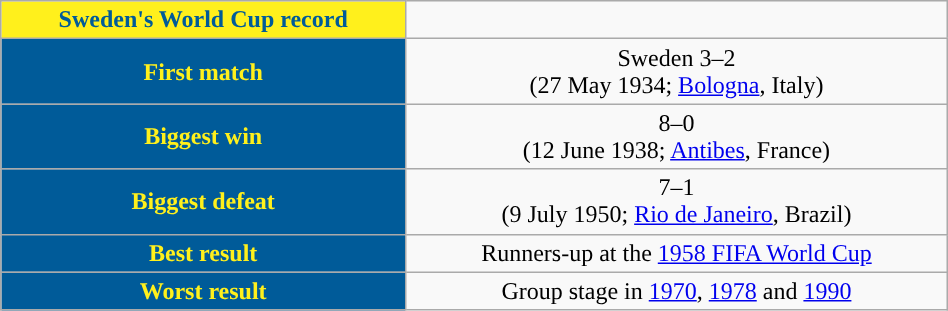<table class="wikitable collapsible collapsed" style="width:50%;text-align:center">
<tr>
<th style="background:#FFF01C; color:#005B99; "><strong>Sweden's World Cup record</strong></th>
</tr>
<tr>
<th style="background:#005B99; color:#FFF01C">First match</th>
<td> Sweden 3–2 <br> (27 May 1934; <a href='#'>Bologna</a>, Italy)</td>
</tr>
<tr>
<th style="background:#005B99; color:#FFF01C">Biggest win</th>
<td> 8–0 <br> (12 June 1938; <a href='#'>Antibes</a>, France)</td>
</tr>
<tr>
<th style="background:#005B99; color:#FFF01C">Biggest defeat</th>
<td> 7–1 <br> (9 July 1950; <a href='#'>Rio de Janeiro</a>, Brazil)</td>
</tr>
<tr>
<th style="background:#005B99; color:#FFF01C">Best result</th>
<td>Runners-up at the <a href='#'>1958 FIFA World Cup</a></td>
</tr>
<tr>
<th style="background:#005B99; color:#FFF01C">Worst result</th>
<td>Group stage in <a href='#'>1970</a>, <a href='#'>1978</a> and <a href='#'>1990</a></td>
</tr>
</table>
